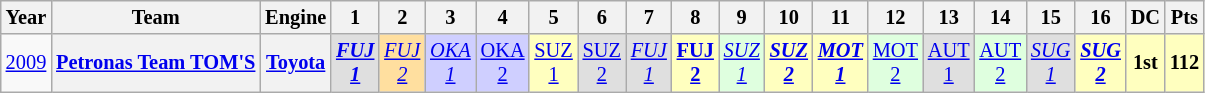<table class="wikitable" style="text-align:center; font-size:85%">
<tr>
<th>Year</th>
<th>Team</th>
<th>Engine</th>
<th>1</th>
<th>2</th>
<th>3</th>
<th>4</th>
<th>5</th>
<th>6</th>
<th>7</th>
<th>8</th>
<th>9</th>
<th>10</th>
<th>11</th>
<th>12</th>
<th>13</th>
<th>14</th>
<th>15</th>
<th>16</th>
<th>DC</th>
<th>Pts</th>
</tr>
<tr>
<td><a href='#'>2009</a></td>
<th nowrap><a href='#'>Petronas Team TOM'S</a></th>
<th nowrap><a href='#'>Toyota</a></th>
<td style="background:#DFDFDF;"><strong><em><a href='#'>FUJ<br>1</a></em></strong><br></td>
<td style="background:#FFDF9F;"><em><a href='#'>FUJ<br>2</a></em><br></td>
<td style="background:#CFCFFF;"><em><a href='#'>OKA<br>1</a></em><br></td>
<td style="background:#CFCFFF;"><a href='#'>OKA<br>2</a><br></td>
<td style="background:#FFFFBF;"><a href='#'>SUZ<br>1</a><br></td>
<td style="background:#DFDFDF;"><a href='#'>SUZ<br>2</a><br></td>
<td style="background:#DFDFDF;"><em><a href='#'>FUJ<br>1</a></em><br></td>
<td style="background:#FFFFBF;"><strong><a href='#'>FUJ<br>2</a></strong><br></td>
<td style="background:#DFFFDF;"><em><a href='#'>SUZ<br>1</a></em><br></td>
<td style="background:#FFFFBF;"><strong><em><a href='#'>SUZ<br>2</a></em></strong><br></td>
<td style="background:#FFFFBF;"><strong><em><a href='#'>MOT<br>1</a></em></strong><br></td>
<td style="background:#DFFFDF;"><a href='#'>MOT<br>2</a><br></td>
<td style="background:#DFDFDF;"><a href='#'>AUT<br>1</a><br></td>
<td style="background:#DFFFDF;"><a href='#'>AUT<br>2</a><br></td>
<td style="background:#DFDFDF;"><em><a href='#'>SUG<br>1</a></em><br></td>
<td style="background:#FFFFBF;"><strong><em><a href='#'>SUG<br>2</a></em></strong><br></td>
<th style="background:#FFFFBF;">1st</th>
<th style="background:#FFFFBF;">112</th>
</tr>
</table>
